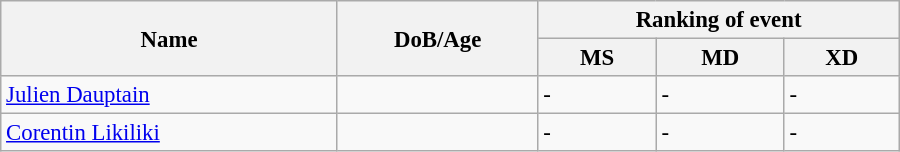<table class="wikitable" style="width:600px; font-size:95%;">
<tr>
<th rowspan="2" align="left">Name</th>
<th rowspan="2" align="left">DoB/Age</th>
<th colspan="3" align="center">Ranking of event</th>
</tr>
<tr>
<th align="center">MS</th>
<th>MD</th>
<th align="center">XD</th>
</tr>
<tr>
<td><a href='#'>Julien Dauptain</a></td>
<td></td>
<td>-</td>
<td>-</td>
<td>-</td>
</tr>
<tr>
<td><a href='#'>Corentin Likiliki</a></td>
<td></td>
<td>-</td>
<td>-</td>
<td>-</td>
</tr>
</table>
